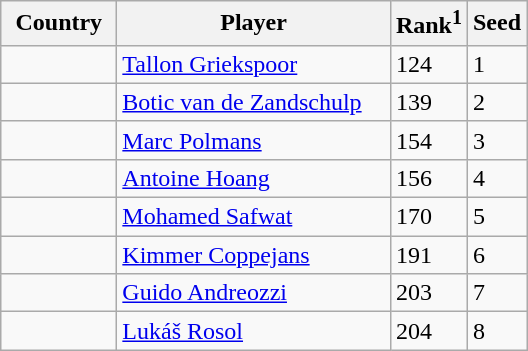<table class="sortable wikitable">
<tr>
<th width="70">Country</th>
<th width="175">Player</th>
<th>Rank<sup>1</sup></th>
<th>Seed</th>
</tr>
<tr>
<td></td>
<td><a href='#'>Tallon Griekspoor</a></td>
<td>124</td>
<td>1</td>
</tr>
<tr>
<td></td>
<td><a href='#'>Botic van de Zandschulp</a></td>
<td>139</td>
<td>2</td>
</tr>
<tr>
<td></td>
<td><a href='#'>Marc Polmans</a></td>
<td>154</td>
<td>3</td>
</tr>
<tr>
<td></td>
<td><a href='#'>Antoine Hoang</a></td>
<td>156</td>
<td>4</td>
</tr>
<tr>
<td></td>
<td><a href='#'>Mohamed Safwat</a></td>
<td>170</td>
<td>5</td>
</tr>
<tr>
<td></td>
<td><a href='#'>Kimmer Coppejans</a></td>
<td>191</td>
<td>6</td>
</tr>
<tr>
<td></td>
<td><a href='#'>Guido Andreozzi</a></td>
<td>203</td>
<td>7</td>
</tr>
<tr>
<td></td>
<td><a href='#'>Lukáš Rosol</a></td>
<td>204</td>
<td>8</td>
</tr>
</table>
